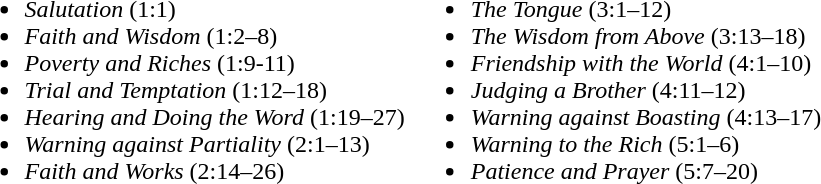<table>
<tr>
<td></td>
<td valign><br><ul><li><em>Salutation</em> (1:1)</li><li><em>Faith and Wisdom</em> (1:2–8)</li><li><em>Poverty and Riches</em> (1:9-11)</li><li><em>Trial and Temptation</em> (1:12–18)</li><li><em>Hearing and Doing the Word</em> (1:19–27)</li><li><em>Warning against Partiality</em> (2:1–13)</li><li><em>Faith and Works</em> (2:14–26)</li></ul></td>
<td valign><br><ul><li><em>The Tongue</em> (3:1–12)</li><li><em>The Wisdom from Above</em> (3:13–18)</li><li><em>Friendship with the World</em> (4:1–10)</li><li><em>Judging a Brother</em> (4:11–12)</li><li><em>Warning against Boasting</em> (4:13–17)</li><li><em>Warning to the Rich</em> (5:1–6)</li><li><em>Patience and Prayer</em> (5:7–20)</li></ul></td>
</tr>
</table>
